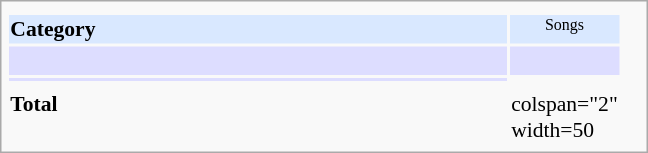<table class="infobox" style="width: 30em; text-align: left; font-size: 90%; vertical-align: middle;">
<tr>
<td colspan="2" style="text-align:center;"></td>
<td></td>
</tr>
<tr style="background:#d9e8ff;">
<th style="vertical-align: middle;">Category</th>
<td style="background;text-align:center; font-size:8pt; width:60px;">Songs</td>
</tr>
<tr style="background:#ddf;text-align:center;">
<td style="text-align:center;"><br></td>
<td></td>
</tr>
<tr style="background:#ddf;text-align:center;">
<td style="text-align:center;"></td>
</tr>
<tr>
<td colspan="2" style="text-align:center;"></td>
</tr>
<tr>
<td><strong>Total</strong></td>
<td>colspan="2" width=50 </td>
</tr>
</table>
